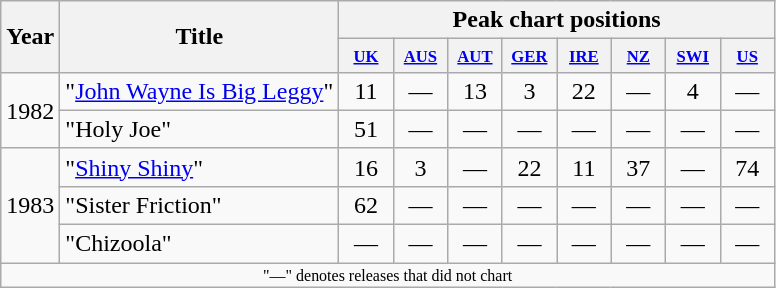<table class="wikitable" style="text-align:center;">
<tr>
<th rowspan="2">Year</th>
<th rowspan="2">Title</th>
<th colspan="8">Peak chart positions</th>
</tr>
<tr style="font-size:smaller;">
<th width="30"><small><a href='#'>UK</a></small><br></th>
<th width="30"><small><a href='#'>AUS</a></small><br></th>
<th width="30"><small><a href='#'>AUT</a></small><br></th>
<th width="30"><small><a href='#'>GER</a></small><br></th>
<th width="30"><small><a href='#'>IRE</a></small><br></th>
<th width="30"><small><a href='#'>NZ</a></small><br></th>
<th width="30"><small><a href='#'>SWI</a></small><br></th>
<th width="30"><small><a href='#'>US</a></small><br></th>
</tr>
<tr>
<td rowspan="2">1982</td>
<td style="text-align:left;">"<a href='#'>John Wayne Is Big Leggy</a>"</td>
<td>11</td>
<td>—</td>
<td>13</td>
<td>3</td>
<td>22</td>
<td>—</td>
<td>4</td>
<td>—</td>
</tr>
<tr>
<td style="text-align:left;">"Holy Joe"</td>
<td>51</td>
<td>—</td>
<td>—</td>
<td>—</td>
<td>—</td>
<td>—</td>
<td>—</td>
<td>—</td>
</tr>
<tr>
<td rowspan="3">1983</td>
<td style="text-align:left;">"<a href='#'>Shiny Shiny</a>"</td>
<td>16</td>
<td>3</td>
<td>—</td>
<td>22</td>
<td>11</td>
<td>37</td>
<td>—</td>
<td>74</td>
</tr>
<tr>
<td style="text-align:left;">"Sister Friction"</td>
<td>62</td>
<td>—</td>
<td>—</td>
<td>—</td>
<td>—</td>
<td>—</td>
<td>—</td>
<td>—</td>
</tr>
<tr>
<td style="text-align:left;">"Chizoola"</td>
<td>—</td>
<td>—</td>
<td>—</td>
<td>—</td>
<td>—</td>
<td>—</td>
<td>—</td>
<td>—</td>
</tr>
<tr>
<td colspan="11" style="text-align:center; font-size:8pt;">"—" denotes releases that did not chart</td>
</tr>
</table>
